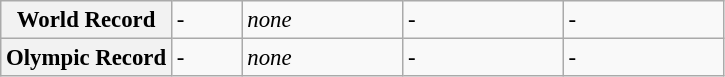<table class="wikitable" style="font-size:95%;">
<tr>
<th>World Record</th>
<td width=40>-</td>
<td width=100><em>none</em></td>
<td width=100>-</td>
<td width=100>-</td>
</tr>
<tr>
<th>Olympic Record</th>
<td>-</td>
<td><em>none</em></td>
<td>-</td>
<td>-</td>
</tr>
</table>
